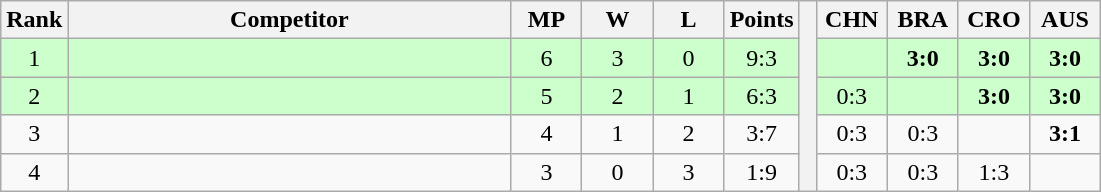<table class="wikitable" style="text-align:center">
<tr>
<th>Rank</th>
<th style="width:18em">Competitor</th>
<th style="width:2.5em">MP</th>
<th style="width:2.5em">W</th>
<th style="width:2.5em">L</th>
<th>Points</th>
<th rowspan="5"> </th>
<th style="width:2.5em">CHN</th>
<th style="width:2.5em">BRA</th>
<th style="width:2.5em">CRO</th>
<th style="width:2.5em">AUS</th>
</tr>
<tr style="background:#cfc;">
<td>1</td>
<td style="text-align:left"></td>
<td>6</td>
<td>3</td>
<td>0</td>
<td>9:3</td>
<td></td>
<td><strong>3:0</strong></td>
<td><strong>3:0</strong></td>
<td><strong>3:0</strong></td>
</tr>
<tr style="background:#cfc;">
<td>2</td>
<td style="text-align:left"></td>
<td>5</td>
<td>2</td>
<td>1</td>
<td>6:3</td>
<td>0:3</td>
<td></td>
<td><strong>3:0</strong></td>
<td><strong>3:0</strong></td>
</tr>
<tr>
<td>3</td>
<td style="text-align:left"></td>
<td>4</td>
<td>1</td>
<td>2</td>
<td>3:7</td>
<td>0:3</td>
<td>0:3</td>
<td></td>
<td><strong>3:1</strong></td>
</tr>
<tr>
<td>4</td>
<td style="text-align:left"></td>
<td>3</td>
<td>0</td>
<td>3</td>
<td>1:9</td>
<td>0:3</td>
<td>0:3</td>
<td>1:3</td>
<td></td>
</tr>
</table>
